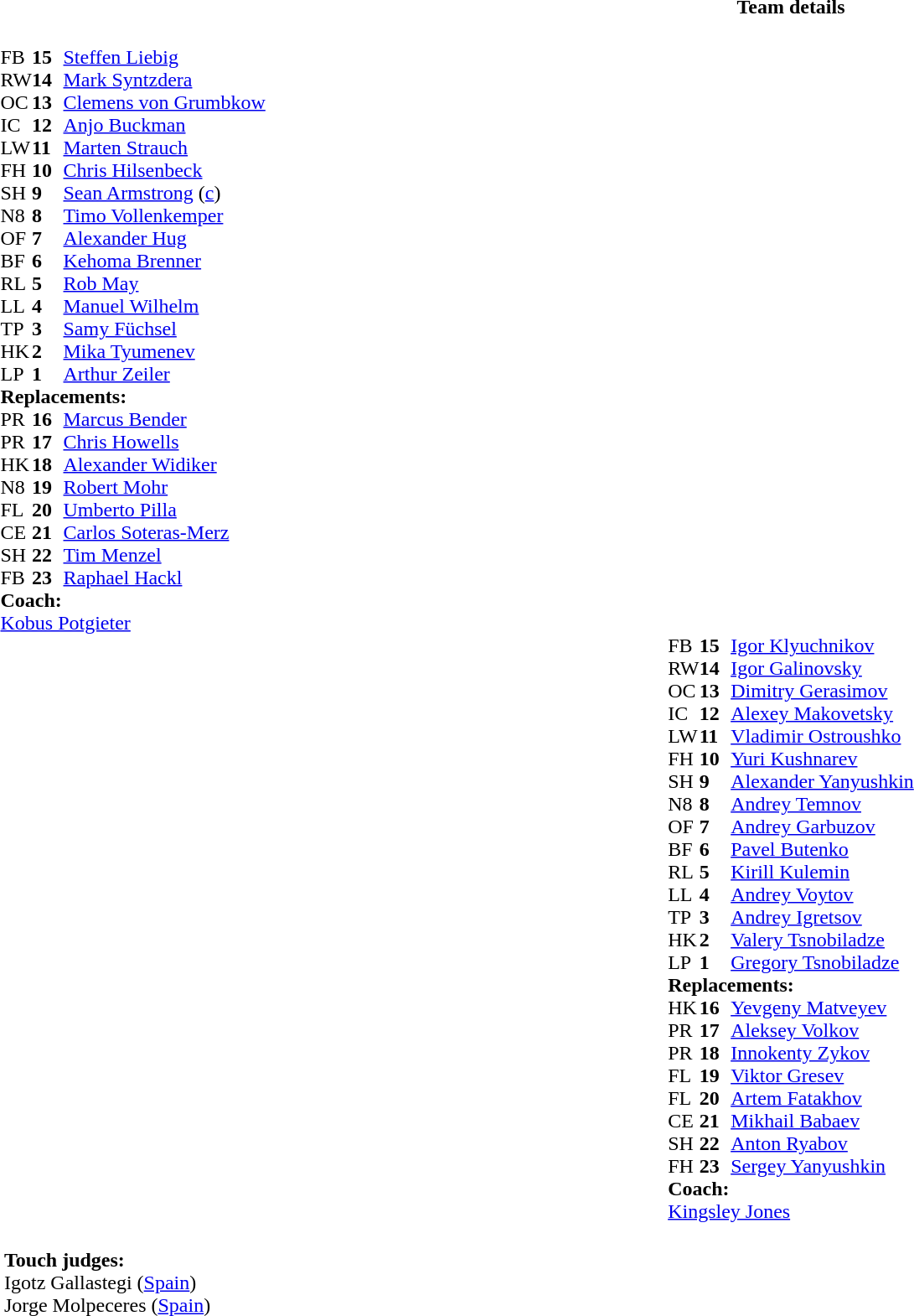<table border="0" width="100%" class="collapsible collapsed">
<tr>
<th>Team details</th>
</tr>
<tr>
<td><br>
<table style="font-size: 100%" cellspacing="0" cellpadding="0">
<tr>
<th width="25"></th>
<th width="25"></th>
</tr>
<tr>
<td>FB</td>
<td><strong>15</strong></td>
<td><a href='#'>Steffen Liebig</a></td>
</tr>
<tr>
<td>RW</td>
<td><strong>14</strong></td>
<td><a href='#'>Mark Syntzdera</a></td>
</tr>
<tr>
<td>OC</td>
<td><strong>13</strong></td>
<td><a href='#'>Clemens von Grumbkow</a></td>
</tr>
<tr>
<td>IC</td>
<td><strong>12</strong></td>
<td><a href='#'>Anjo Buckman</a></td>
<td></td>
<td></td>
<td></td>
<td></td>
</tr>
<tr>
<td>LW</td>
<td><strong>11</strong></td>
<td><a href='#'>Marten Strauch</a></td>
</tr>
<tr>
<td>FH</td>
<td><strong>10</strong></td>
<td><a href='#'>Chris Hilsenbeck</a></td>
</tr>
<tr>
<td>SH</td>
<td><strong>9</strong></td>
<td><a href='#'>Sean Armstrong</a> (<a href='#'>c</a>)</td>
</tr>
<tr>
<td>N8</td>
<td><strong>8</strong></td>
<td><a href='#'>Timo Vollenkemper</a></td>
</tr>
<tr>
<td>OF</td>
<td><strong>7</strong></td>
<td><a href='#'>Alexander Hug</a></td>
</tr>
<tr>
<td>BF</td>
<td><strong>6</strong></td>
<td><a href='#'>Kehoma Brenner</a></td>
<td></td>
<td></td>
</tr>
<tr>
<td>RL</td>
<td><strong>5</strong></td>
<td><a href='#'>Rob May</a></td>
</tr>
<tr>
<td>LL</td>
<td><strong>4</strong></td>
<td><a href='#'>Manuel Wilhelm</a></td>
<td></td>
<td></td>
</tr>
<tr>
<td>TP</td>
<td><strong>3</strong></td>
<td><a href='#'>Samy Füchsel</a></td>
</tr>
<tr>
<td>HK</td>
<td><strong>2</strong></td>
<td><a href='#'>Mika Tyumenev</a></td>
<td></td>
<td></td>
<td></td>
<td></td>
</tr>
<tr>
<td>LP</td>
<td><strong>1</strong></td>
<td><a href='#'>Arthur Zeiler</a></td>
<td></td>
<td></td>
</tr>
<tr>
<td colspan=3><strong>Replacements:</strong></td>
</tr>
<tr>
<td>PR</td>
<td><strong>16</strong></td>
<td><a href='#'>Marcus Bender</a></td>
</tr>
<tr>
<td>PR</td>
<td><strong>17</strong></td>
<td><a href='#'>Chris Howells</a></td>
<td></td>
<td></td>
</tr>
<tr>
<td>HK</td>
<td><strong>18</strong></td>
<td><a href='#'>Alexander Widiker</a></td>
<td></td>
<td></td>
</tr>
<tr>
<td>N8</td>
<td><strong>19</strong></td>
<td><a href='#'>Robert Mohr</a></td>
<td></td>
<td></td>
</tr>
<tr>
<td>FL</td>
<td><strong>20</strong></td>
<td><a href='#'>Umberto Pilla</a></td>
<td></td>
<td></td>
</tr>
<tr>
<td>CE</td>
<td><strong>21</strong></td>
<td><a href='#'>Carlos Soteras-Merz</a></td>
</tr>
<tr>
<td>SH</td>
<td><strong>22</strong></td>
<td><a href='#'>Tim Menzel</a></td>
</tr>
<tr>
<td>FB</td>
<td><strong>23</strong></td>
<td><a href='#'>Raphael Hackl</a></td>
</tr>
<tr>
<td colspan=3><strong>Coach:</strong></td>
</tr>
<tr>
<td colspan="4"> <a href='#'>Kobus Potgieter</a></td>
</tr>
</table>
<table style="font-size: 100%" cellspacing="0" cellpadding="0" align="center">
<tr>
<th width="25"></th>
<th width="25"></th>
</tr>
<tr>
<td>FB</td>
<td><strong>15</strong></td>
<td><a href='#'>Igor Klyuchnikov</a></td>
</tr>
<tr>
<td>RW</td>
<td><strong>14</strong></td>
<td><a href='#'>Igor Galinovsky</a></td>
</tr>
<tr>
<td>OC</td>
<td><strong>13</strong></td>
<td><a href='#'>Dimitry Gerasimov</a></td>
</tr>
<tr>
<td>IC</td>
<td><strong>12</strong></td>
<td><a href='#'>Alexey Makovetsky</a></td>
</tr>
<tr>
<td>LW</td>
<td><strong>11</strong></td>
<td><a href='#'>Vladimir Ostroushko</a></td>
</tr>
<tr>
<td>FH</td>
<td><strong>10</strong></td>
<td><a href='#'>Yuri Kushnarev</a></td>
</tr>
<tr>
<td>SH</td>
<td><strong>9</strong></td>
<td><a href='#'>Alexander Yanyushkin</a></td>
</tr>
<tr>
<td>N8</td>
<td><strong>8</strong></td>
<td><a href='#'>Andrey Temnov</a></td>
</tr>
<tr>
<td>OF</td>
<td><strong>7</strong></td>
<td><a href='#'>Andrey Garbuzov</a></td>
<td></td>
<td></td>
</tr>
<tr>
<td>BF</td>
<td><strong>6</strong></td>
<td><a href='#'>Pavel Butenko</a></td>
</tr>
<tr>
<td>RL</td>
<td><strong>5</strong></td>
<td><a href='#'>Kirill Kulemin</a></td>
</tr>
<tr>
<td>LL</td>
<td><strong>4</strong></td>
<td><a href='#'>Andrey Voytov</a></td>
</tr>
<tr>
<td>TP</td>
<td><strong>3</strong></td>
<td><a href='#'>Andrey Igretsov</a></td>
<td></td>
<td></td>
</tr>
<tr>
<td>HK</td>
<td><strong>2</strong></td>
<td><a href='#'>Valery Tsnobiladze</a></td>
<td></td>
<td></td>
</tr>
<tr>
<td>LP</td>
<td><strong>1</strong></td>
<td><a href='#'>Gregory Tsnobiladze</a></td>
<td></td>
<td></td>
</tr>
<tr>
<td colspan=3><strong>Replacements:</strong></td>
</tr>
<tr>
<td>HK</td>
<td><strong>16</strong></td>
<td><a href='#'>Yevgeny Matveyev</a></td>
<td></td>
<td></td>
</tr>
<tr>
<td>PR</td>
<td><strong>17</strong></td>
<td><a href='#'>Aleksey Volkov</a></td>
<td></td>
<td></td>
</tr>
<tr>
<td>PR</td>
<td><strong>18</strong></td>
<td><a href='#'>Innokenty Zykov</a></td>
<td></td>
<td></td>
</tr>
<tr>
<td>FL</td>
<td><strong>19</strong></td>
<td><a href='#'>Viktor Gresev</a></td>
<td></td>
<td></td>
</tr>
<tr>
<td>FL</td>
<td><strong>20</strong></td>
<td><a href='#'>Artem Fatakhov</a></td>
</tr>
<tr>
<td>CE</td>
<td><strong>21</strong></td>
<td><a href='#'>Mikhail Babaev</a></td>
</tr>
<tr>
<td>SH</td>
<td><strong>22</strong></td>
<td><a href='#'>Anton Ryabov</a></td>
</tr>
<tr>
<td>FH</td>
<td><strong>23</strong></td>
<td><a href='#'>Sergey Yanyushkin</a></td>
</tr>
<tr>
<td colspan=3><strong>Coach:</strong></td>
</tr>
<tr>
<td colspan="4"> <a href='#'>Kingsley Jones</a></td>
</tr>
</table>
<table style="width:100%">
<tr>
<td><br><strong>Touch judges:</strong>
<br>Igotz Gallastegi (<a href='#'>Spain</a>)
<br>Jorge Molpeceres (<a href='#'>Spain</a>)</td>
</tr>
</table>
</td>
</tr>
</table>
